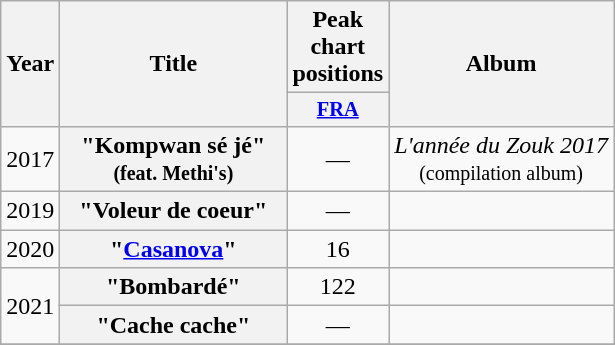<table class="wikitable plainrowheaders" style="text-align:center;">
<tr>
<th scope=col rowspan=2 style="width:1em;">Year</th>
<th scope=col rowspan=2 style="width:9em;">Title</th>
<th scope=col colspan=1>Peak chart positions</th>
<th scope=col rowspan=2>Album</th>
</tr>
<tr>
<th scope=col style="width:3em;font-size:85%;"><a href='#'>FRA</a><br></th>
</tr>
<tr>
<td>2017</td>
<th scope=row>"Kompwan sé jé"<br><small>(feat. Methi's)</small></th>
<td>—</td>
<td><em>L'année du Zouk 2017</em> <br><small>(compilation album)</small></td>
</tr>
<tr>
<td>2019</td>
<th scope=row>"Voleur de coeur"</th>
<td>—</td>
<td></td>
</tr>
<tr>
<td>2020</td>
<th scope=row>"<a href='#'>Casanova</a>"</th>
<td>16</td>
<td></td>
</tr>
<tr>
<td rowspan=2>2021</td>
<th scope=row>"Bombardé"</th>
<td>122</td>
<td></td>
</tr>
<tr>
<th scope=row>"Cache cache"</th>
<td>—</td>
<td></td>
</tr>
<tr>
</tr>
</table>
